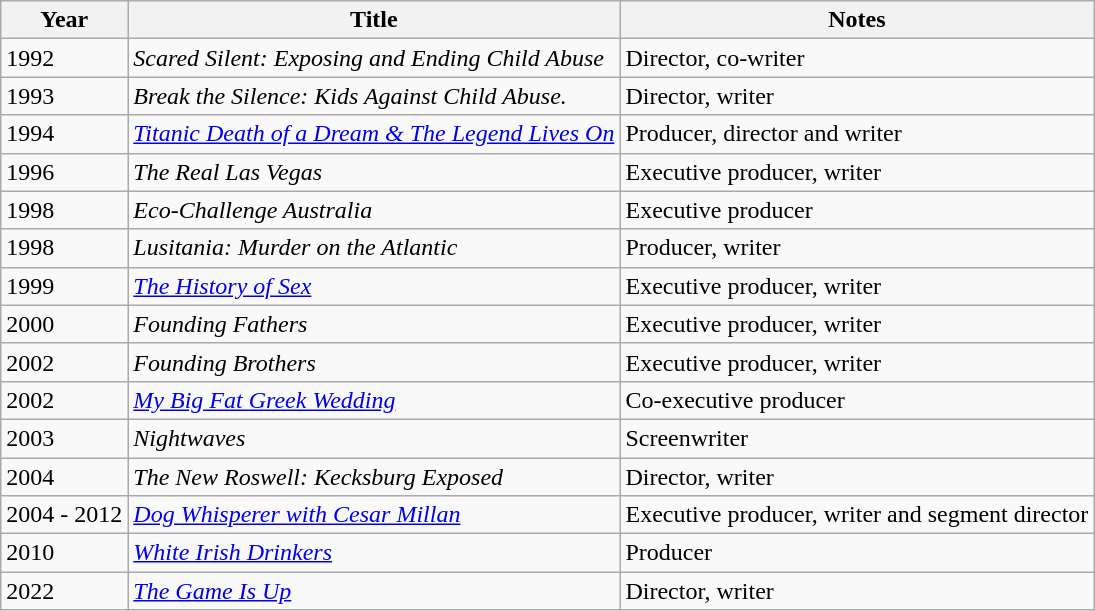<table class="wikitable sortable">
<tr>
<th>Year</th>
<th>Title</th>
<th>Notes</th>
</tr>
<tr>
<td>1992</td>
<td><em>Scared Silent: Exposing and Ending Child Abuse</em></td>
<td>Director, co-writer</td>
</tr>
<tr>
<td>1993</td>
<td><em>Break the Silence: Kids Against Child Abuse.</em></td>
<td>Director, writer</td>
</tr>
<tr>
<td>1994</td>
<td><em><a href='#'>Titanic Death of a Dream & The Legend Lives On</a></em></td>
<td>Producer, director and writer</td>
</tr>
<tr>
<td>1996</td>
<td><em>The Real Las Vegas</em></td>
<td>Executive producer, writer</td>
</tr>
<tr>
<td>1998</td>
<td><em>Eco-Challenge Australia</em></td>
<td>Executive producer</td>
</tr>
<tr>
<td>1998</td>
<td><em>Lusitania: Murder on the Atlantic</em></td>
<td>Producer, writer</td>
</tr>
<tr>
<td>1999</td>
<td><em><a href='#'>The History of Sex</a></em></td>
<td>Executive producer, writer</td>
</tr>
<tr>
<td>2000</td>
<td><em>Founding Fathers</em></td>
<td>Executive producer, writer</td>
</tr>
<tr>
<td>2002</td>
<td><em>Founding Brothers</em></td>
<td>Executive producer, writer</td>
</tr>
<tr>
<td>2002</td>
<td><em><a href='#'>My Big Fat Greek Wedding</a></em></td>
<td>Co-executive producer</td>
</tr>
<tr>
<td>2003</td>
<td><em>Nightwaves</em></td>
<td>Screenwriter</td>
</tr>
<tr>
<td>2004</td>
<td><em>The New Roswell: Kecksburg Exposed</em></td>
<td>Director, writer</td>
</tr>
<tr>
<td>2004 - 2012</td>
<td><em><a href='#'>Dog Whisperer with Cesar Millan</a></em></td>
<td>Executive producer, writer and segment director</td>
</tr>
<tr>
<td>2010</td>
<td><em><a href='#'>White Irish Drinkers</a></em></td>
<td>Producer</td>
</tr>
<tr>
<td>2022</td>
<td><em><a href='#'>The Game Is Up</a></em></td>
<td>Director, writer</td>
</tr>
</table>
